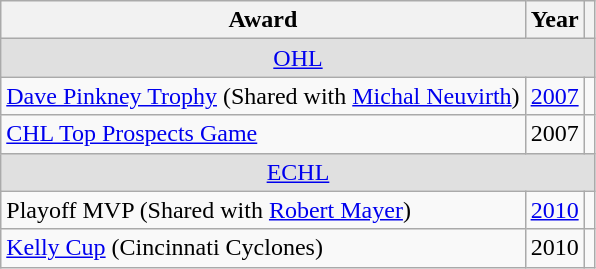<table class="wikitable">
<tr>
<th>Award</th>
<th>Year</th>
<th></th>
</tr>
<tr ALIGN="center" bgcolor="#e0e0e0">
<td colspan="3"><a href='#'>OHL</a></td>
</tr>
<tr>
<td><a href='#'>Dave Pinkney Trophy</a> (Shared with <a href='#'>Michal Neuvirth</a>)</td>
<td><a href='#'>2007</a></td>
<td></td>
</tr>
<tr>
<td><a href='#'>CHL Top Prospects Game</a></td>
<td>2007</td>
<td></td>
</tr>
<tr ALIGN="center" bgcolor="#e0e0e0">
<td colspan="3"><a href='#'>ECHL</a></td>
</tr>
<tr>
<td>Playoff MVP (Shared with <a href='#'>Robert Mayer</a>)</td>
<td><a href='#'>2010</a></td>
<td></td>
</tr>
<tr>
<td><a href='#'>Kelly Cup</a> (Cincinnati Cyclones)</td>
<td>2010</td>
<td></td>
</tr>
</table>
